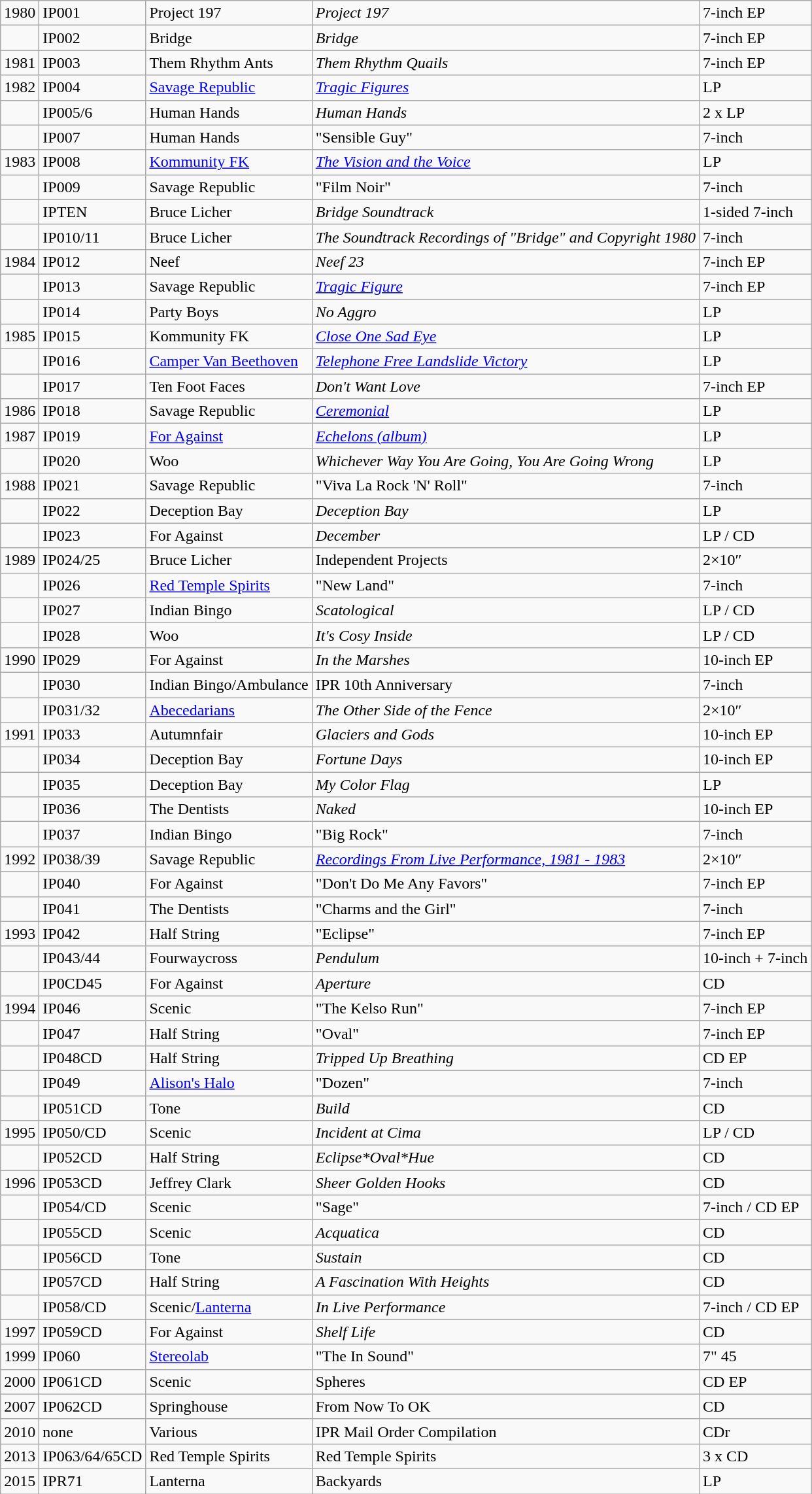<table class="wikitable mw-collapsible">
<tr>
<td>1980</td>
<td>IP001</td>
<td>Project 197</td>
<td><em>Project 197</em></td>
<td>7-inch EP</td>
</tr>
<tr>
<td></td>
<td>IP002</td>
<td>Bridge</td>
<td><em>Bridge</em></td>
<td>7-inch EP</td>
</tr>
<tr>
<td>1981</td>
<td>IP003</td>
<td>Them Rhythm Ants</td>
<td><em>Them Rhythm Quails</em></td>
<td>7-inch EP</td>
</tr>
<tr>
<td>1982</td>
<td>IP004</td>
<td><a href='#'>Savage Republic</a></td>
<td><em><a href='#'>Tragic Figures</a></em></td>
<td>LP</td>
</tr>
<tr>
<td></td>
<td>IP005/6</td>
<td>Human Hands</td>
<td><em>Human Hands</em></td>
<td>2 x LP</td>
</tr>
<tr>
<td></td>
<td>IP007</td>
<td>Human Hands</td>
<td>"Sensible Guy"</td>
<td>7-inch</td>
</tr>
<tr>
<td>1983</td>
<td>IP008</td>
<td><a href='#'>Kommunity FK</a></td>
<td><em><a href='#'>The Vision and the Voice</a></em></td>
<td>LP</td>
</tr>
<tr>
<td></td>
<td>IP009</td>
<td>Savage Republic</td>
<td>"Film Noir"</td>
<td>7-inch</td>
</tr>
<tr>
<td></td>
<td>IPTEN</td>
<td>Bruce Licher</td>
<td><em>Bridge Soundtrack</em></td>
<td>1-sided 7-inch</td>
</tr>
<tr>
<td></td>
<td>IP010/11</td>
<td>Bruce Licher</td>
<td><em>The Soundtrack Recordings of "Bridge" and Copyright 1980</em></td>
<td>7-inch</td>
</tr>
<tr>
<td>1984</td>
<td>IP012</td>
<td>Neef</td>
<td><em>Neef 23</em></td>
<td>7-inch EP</td>
</tr>
<tr>
<td></td>
<td>IP013</td>
<td>Savage Republic</td>
<td><em><a href='#'>Tragic Figure</a></em></td>
<td>7-inch EP</td>
</tr>
<tr>
<td></td>
<td>IP014</td>
<td>Party Boys</td>
<td><em>No Aggro</em></td>
<td>LP</td>
</tr>
<tr>
<td>1985</td>
<td>IP015</td>
<td>Kommunity FK</td>
<td><em><a href='#'>Close One Sad Eye</a></em></td>
<td>LP</td>
</tr>
<tr>
<td></td>
<td>IP016</td>
<td><a href='#'>Camper Van Beethoven</a></td>
<td><em><a href='#'>Telephone Free Landslide Victory</a></em></td>
<td>LP</td>
</tr>
<tr>
<td></td>
<td>IP017</td>
<td>Ten Foot Faces</td>
<td><em>Don't Want Love</em></td>
<td>7-inch EP</td>
</tr>
<tr>
<td>1986</td>
<td>IP018</td>
<td>Savage Republic</td>
<td><em><a href='#'>Ceremonial</a></em></td>
<td>LP</td>
</tr>
<tr>
<td>1987</td>
<td>IP019</td>
<td><a href='#'>For Against</a></td>
<td><em><a href='#'>Echelons (album)</a></em></td>
<td>LP</td>
</tr>
<tr>
<td></td>
<td>IP020</td>
<td>Woo</td>
<td><em>Whichever Way You Are Going, You Are Going Wrong</em></td>
<td>LP</td>
</tr>
<tr>
<td>1988</td>
<td>IP021</td>
<td>Savage Republic</td>
<td>"Viva La Rock 'N' Roll"</td>
<td>7-inch</td>
</tr>
<tr>
<td></td>
<td>IP022</td>
<td>Deception Bay</td>
<td><em>Deception Bay</em></td>
<td>LP</td>
</tr>
<tr>
<td></td>
<td>IP023</td>
<td>For Against</td>
<td><em>December</em></td>
<td>LP / CD</td>
</tr>
<tr>
<td>1989</td>
<td>IP024/25</td>
<td>Bruce Licher</td>
<td>Independent Projects</td>
<td>2×10″</td>
</tr>
<tr>
<td></td>
<td>IP026</td>
<td><a href='#'>Red Temple Spirits</a></td>
<td>"New Land"</td>
<td>7-inch</td>
</tr>
<tr>
<td></td>
<td>IP027</td>
<td>Indian Bingo</td>
<td><em>Scatological</em></td>
<td>LP / CD</td>
</tr>
<tr>
<td></td>
<td>IP028</td>
<td>Woo</td>
<td><em>It's Cosy Inside</em></td>
<td>LP / CD</td>
</tr>
<tr>
<td>1990</td>
<td>IP029</td>
<td>For Against</td>
<td><em>In the Marshes</em></td>
<td>10-inch EP</td>
</tr>
<tr>
<td></td>
<td>IP030</td>
<td>Indian Bingo/Ambulance</td>
<td>IPR 10th Anniversary</td>
<td>7-inch</td>
</tr>
<tr>
<td></td>
<td>IP031/32</td>
<td><a href='#'>Abecedarians</a></td>
<td><em>The Other Side of the Fence</em></td>
<td>2×10″</td>
</tr>
<tr>
<td>1991</td>
<td>IP033</td>
<td>Autumnfair</td>
<td><em>Glaciers and Gods</em></td>
<td>10-inch EP</td>
</tr>
<tr>
<td></td>
<td>IP034</td>
<td>Deception Bay</td>
<td><em>Fortune Days</em></td>
<td>10-inch EP</td>
</tr>
<tr>
<td></td>
<td>IP035</td>
<td>Deception Bay</td>
<td><em>My Color Flag</em></td>
<td>LP</td>
</tr>
<tr>
<td></td>
<td>IP036</td>
<td>The Dentists</td>
<td><em>Naked</em></td>
<td>10-inch EP</td>
</tr>
<tr>
<td></td>
<td>IP037</td>
<td>Indian Bingo</td>
<td>"Big Rock"</td>
<td>7-inch</td>
</tr>
<tr>
<td>1992</td>
<td>IP038/39</td>
<td>Savage Republic</td>
<td><em><a href='#'>Recordings From Live Performance, 1981 - 1983</a></em></td>
<td>2×10″</td>
</tr>
<tr>
<td></td>
<td>IP040</td>
<td>For Against</td>
<td>"Don't Do Me Any Favors"</td>
<td>7-inch EP</td>
</tr>
<tr>
<td></td>
<td>IP041</td>
<td>The Dentists</td>
<td>"Charms and the Girl"</td>
<td>7-inch</td>
</tr>
<tr>
<td>1993</td>
<td>IP042</td>
<td>Half String</td>
<td>"Eclipse"</td>
<td>7-inch EP</td>
</tr>
<tr>
<td></td>
<td>IP043/44</td>
<td>Fourwaycross</td>
<td><em>Pendulum</em></td>
<td>10-inch + 7-inch</td>
</tr>
<tr>
<td></td>
<td>IP0CD45</td>
<td>For Against</td>
<td><em>Aperture</em></td>
<td>CD</td>
</tr>
<tr>
<td>1994</td>
<td>IP046</td>
<td>Scenic</td>
<td>"The Kelso Run"</td>
<td>7-inch EP</td>
</tr>
<tr>
<td></td>
<td>IP047</td>
<td>Half String</td>
<td>"Oval"</td>
<td>7-inch EP</td>
</tr>
<tr>
<td></td>
<td>IP048CD</td>
<td>Half String</td>
<td><em>Tripped Up Breathing</em></td>
<td>CD EP</td>
</tr>
<tr>
<td></td>
<td>IP049</td>
<td><a href='#'>Alison's Halo</a></td>
<td>"Dozen"</td>
<td>7-inch</td>
</tr>
<tr>
<td></td>
<td>IP051CD</td>
<td>Tone</td>
<td><em>Build</em></td>
<td>CD</td>
</tr>
<tr>
<td>1995</td>
<td>IP050/CD</td>
<td>Scenic</td>
<td><em>Incident at Cima</em></td>
<td>LP / CD</td>
</tr>
<tr>
<td></td>
<td>IP052CD</td>
<td>Half String</td>
<td><em>Eclipse*Oval*Hue</em></td>
<td>CD</td>
</tr>
<tr>
<td>1996</td>
<td>IP053CD</td>
<td>Jeffrey Clark</td>
<td><em>Sheer Golden Hooks</em></td>
<td>CD</td>
</tr>
<tr>
<td></td>
<td>IP054/CD</td>
<td>Scenic</td>
<td>"Sage"</td>
<td>7-inch / CD EP</td>
</tr>
<tr>
<td></td>
<td>IP055CD</td>
<td>Scenic</td>
<td><em>Acquatica</em></td>
<td>CD</td>
</tr>
<tr>
<td></td>
<td>IP056CD</td>
<td>Tone</td>
<td><em>Sustain</em></td>
<td>CD</td>
</tr>
<tr>
<td></td>
<td>IP057CD</td>
<td>Half String</td>
<td><em>A Fascination With Heights</em></td>
<td>CD</td>
</tr>
<tr>
<td></td>
<td>IP058/CD</td>
<td>Scenic/<a href='#'>Lanterna</a></td>
<td><em>In Live Performance</em></td>
<td>7-inch / CD EP</td>
</tr>
<tr>
<td>1997</td>
<td>IP059CD</td>
<td>For Against</td>
<td><em>Shelf Life</em></td>
<td>CD</td>
</tr>
<tr>
<td>1999</td>
<td>IP060</td>
<td><a href='#'>Stereolab</a></td>
<td>"The In Sound"</td>
<td><span></span>7" 45<span></span></td>
</tr>
<tr>
<td>2000</td>
<td>IP061CD</td>
<td>Scenic</td>
<td>Spheres</td>
<td>CD EP</td>
</tr>
<tr>
<td>2007</td>
<td>IP062CD</td>
<td>Springhouse</td>
<td>From Now To OK</td>
<td>CD</td>
</tr>
<tr>
<td>2010</td>
<td>none</td>
<td>Various</td>
<td>IPR Mail Order Compilation</td>
<td>CDr</td>
</tr>
<tr>
<td>2013</td>
<td>IP063/64/65CD</td>
<td>Red Temple Spirits</td>
<td>Red Temple Spirits</td>
<td>3 x CD</td>
</tr>
<tr>
<td>2015</td>
<td>IPR71</td>
<td>Lanterna</td>
<td>Backyards</td>
<td>LP</td>
</tr>
</table>
